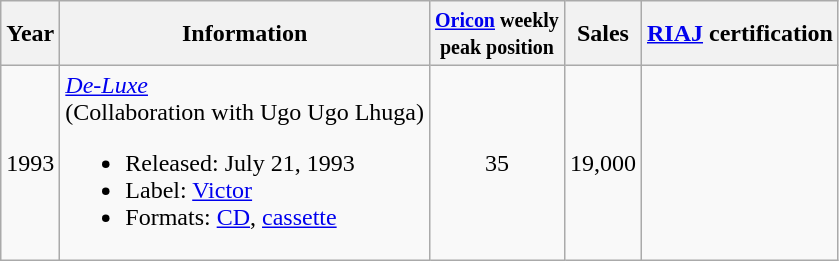<table class="wikitable">
<tr>
<th>Year</th>
<th>Information</th>
<th><small><a href='#'>Oricon</a> weekly<br>peak position</small></th>
<th>Sales<br></th>
<th><a href='#'>RIAJ</a> certification</th>
</tr>
<tr>
<td>1993</td>
<td><em><a href='#'>De-Luxe</a></em><br>(Collaboration with Ugo Ugo Lhuga)<br><ul><li>Released: July 21, 1993</li><li>Label: <a href='#'>Victor</a></li><li>Formats: <a href='#'>CD</a>, <a href='#'>cassette</a></li></ul></td>
<td style="text-align:center;">35</td>
<td align="left">19,000</td>
<td align="left"></td>
</tr>
</table>
